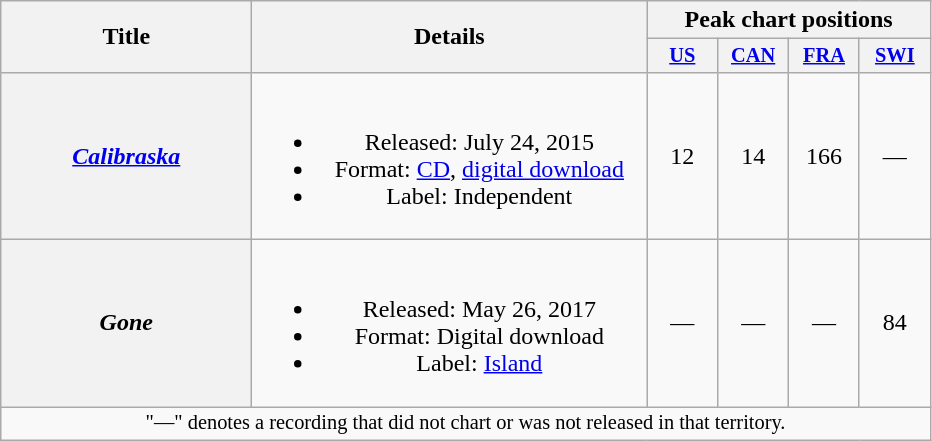<table class="wikitable plainrowheaders" style="text-align:center;">
<tr>
<th scope="col" rowspan="2" style="width:10em;">Title</th>
<th scope="col" rowspan="2" style="width:16em;">Details</th>
<th scope="col" colspan="4">Peak chart positions</th>
</tr>
<tr>
<th scope="col" style="width:3em;font-size:85%;"><a href='#'>US</a><br></th>
<th scope="col" style="width:3em;font-size:85%;"><a href='#'>CAN</a><br></th>
<th scope="col" style="width:3em;font-size:85%;"><a href='#'>FRA</a><br></th>
<th scope="col" style="width:3em;font-size:85%;"><a href='#'>SWI</a><br></th>
</tr>
<tr>
<th scope="row"><em><a href='#'>Calibraska</a></em></th>
<td><br><ul><li>Released: July 24, 2015</li><li>Format: <a href='#'>CD</a>, <a href='#'>digital download</a></li><li>Label: Independent</li></ul></td>
<td>12</td>
<td>14</td>
<td>166</td>
<td>—</td>
</tr>
<tr>
<th scope="row"><em>Gone</em></th>
<td><br><ul><li>Released: May 26, 2017</li><li>Format: Digital download</li><li>Label: <a href='#'>Island</a></li></ul></td>
<td>—</td>
<td>—</td>
<td>—</td>
<td>84</td>
</tr>
<tr>
<td colspan="6" style="font-size:85%">"—" denotes a recording that did not chart or was not released in that territory.</td>
</tr>
</table>
